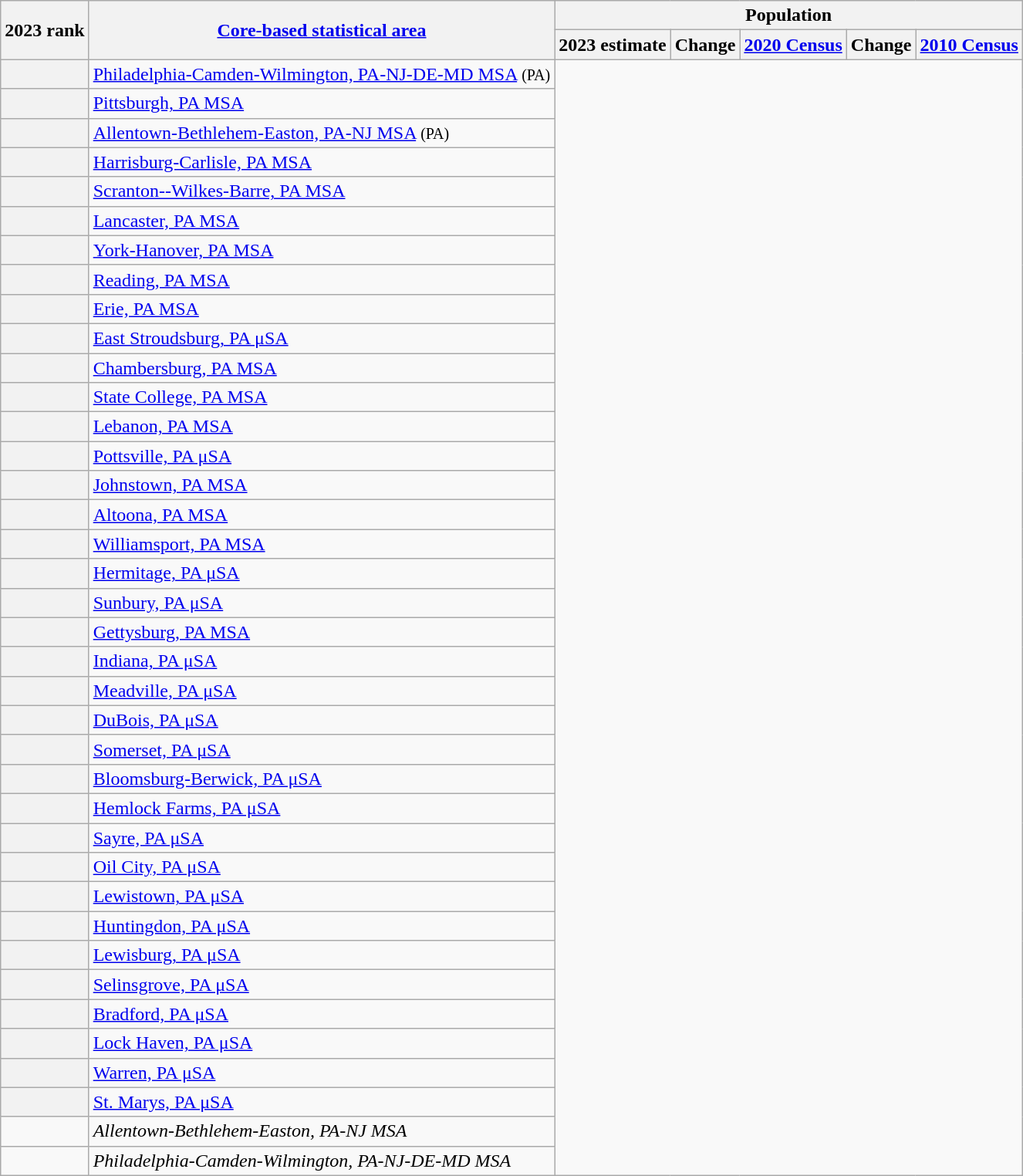<table class="wikitable sortable">
<tr>
<th scope=col rowspan=2>2023 rank</th>
<th scope=col rowspan=2><a href='#'>Core-based statistical area</a></th>
<th colspan=5>Population</th>
</tr>
<tr>
<th scope=col>2023 estimate</th>
<th scope=col>Change</th>
<th scope=col><a href='#'>2020 Census</a></th>
<th scope=col>Change</th>
<th scope=col><a href='#'>2010 Census</a></th>
</tr>
<tr>
<th scope=row></th>
<td><a href='#'>Philadelphia-Camden-Wilmington, PA-NJ-DE-MD MSA</a> <small>(PA)</small><br></td>
</tr>
<tr>
<th scope=row></th>
<td><a href='#'>Pittsburgh, PA MSA</a><br></td>
</tr>
<tr>
<th scope=row></th>
<td><a href='#'>Allentown-Bethlehem-Easton, PA-NJ MSA</a> <small>(PA)</small><br></td>
</tr>
<tr>
<th scope=row></th>
<td><a href='#'>Harrisburg-Carlisle, PA MSA</a><br></td>
</tr>
<tr>
<th scope=row></th>
<td><a href='#'>Scranton--Wilkes-Barre, PA MSA</a><br></td>
</tr>
<tr>
<th scope=row></th>
<td><a href='#'>Lancaster, PA MSA</a><br></td>
</tr>
<tr>
<th scope=row></th>
<td><a href='#'>York-Hanover, PA MSA</a><br></td>
</tr>
<tr>
<th scope=row></th>
<td><a href='#'>Reading, PA MSA</a><br></td>
</tr>
<tr>
<th scope=row></th>
<td><a href='#'>Erie, PA MSA</a><br></td>
</tr>
<tr>
<th scope=row></th>
<td><a href='#'>East Stroudsburg, PA μSA</a><br></td>
</tr>
<tr>
<th scope=row></th>
<td><a href='#'>Chambersburg, PA MSA</a><br></td>
</tr>
<tr>
<th scope=row></th>
<td><a href='#'>State College, PA MSA</a><br></td>
</tr>
<tr>
<th scope=row></th>
<td><a href='#'>Lebanon, PA MSA</a><br></td>
</tr>
<tr>
<th scope=row></th>
<td><a href='#'>Pottsville, PA μSA</a><br></td>
</tr>
<tr>
<th scope=row></th>
<td><a href='#'>Johnstown, PA MSA</a><br></td>
</tr>
<tr>
<th scope=row></th>
<td><a href='#'>Altoona, PA MSA</a><br></td>
</tr>
<tr>
<th scope=row></th>
<td><a href='#'>Williamsport, PA MSA</a><br></td>
</tr>
<tr>
<th scope=row></th>
<td><a href='#'>Hermitage, PA μSA</a><br></td>
</tr>
<tr>
<th scope=row></th>
<td><a href='#'>Sunbury, PA μSA</a><br></td>
</tr>
<tr>
<th scope=row></th>
<td><a href='#'>Gettysburg, PA MSA</a><br></td>
</tr>
<tr>
<th scope=row></th>
<td><a href='#'>Indiana, PA μSA</a><br></td>
</tr>
<tr>
<th scope=row></th>
<td><a href='#'>Meadville, PA μSA</a><br></td>
</tr>
<tr>
<th scope=row></th>
<td><a href='#'>DuBois, PA μSA</a><br></td>
</tr>
<tr>
<th scope=row></th>
<td><a href='#'>Somerset, PA μSA</a><br></td>
</tr>
<tr>
<th scope=row></th>
<td><a href='#'>Bloomsburg-Berwick, PA μSA</a><br></td>
</tr>
<tr>
<th scope=row></th>
<td><a href='#'>Hemlock Farms, PA μSA</a><br></td>
</tr>
<tr>
<th scope=row></th>
<td><a href='#'>Sayre, PA μSA</a><br></td>
</tr>
<tr>
<th scope=row></th>
<td><a href='#'>Oil City, PA μSA</a><br></td>
</tr>
<tr>
<th scope=row></th>
<td><a href='#'>Lewistown, PA μSA</a><br></td>
</tr>
<tr>
<th scope=row></th>
<td><a href='#'>Huntingdon, PA μSA</a><br></td>
</tr>
<tr>
<th scope=row></th>
<td><a href='#'>Lewisburg, PA μSA</a><br></td>
</tr>
<tr>
<th scope=row></th>
<td><a href='#'>Selinsgrove, PA μSA</a><br></td>
</tr>
<tr>
<th scope=row></th>
<td><a href='#'>Bradford, PA μSA</a><br></td>
</tr>
<tr>
<th scope=row></th>
<td><a href='#'>Lock Haven, PA μSA</a><br></td>
</tr>
<tr>
<th scope=row></th>
<td><a href='#'>Warren, PA μSA</a><br></td>
</tr>
<tr>
<th scope=row></th>
<td><a href='#'>St. Marys, PA μSA</a><br></td>
</tr>
<tr>
<td></td>
<td><em><span>Allentown-Bethlehem-Easton, PA-NJ MSA</span></em><br></td>
</tr>
<tr>
<td></td>
<td><em><span>Philadelphia-Camden-Wilmington, PA-NJ-DE-MD MSA</span></em><br></td>
</tr>
</table>
